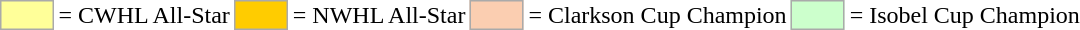<table>
<tr>
<td style="background-color:#FFFF99; border:1px solid #aaaaaa; width:2em;"></td>
<td>= CWHL All-Star</td>
<td style="background-color:#FFCC00; border:1px solid #aaaaaa; width:2em;"></td>
<td>= NWHL All-Star</td>
<td style="background-color:#FBCEB1; border:1px solid #aaaaaa; width:2em;"></td>
<td>= Clarkson Cup Champion</td>
<td style="background-color:#CCFFCC; border:1px solid #aaaaaa; width:2em;"></td>
<td>= Isobel Cup Champion</td>
</tr>
</table>
